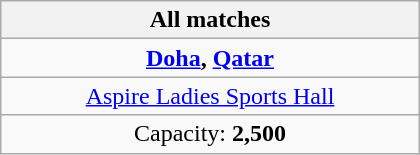<table class="wikitable" style="text-align:center" width=280>
<tr>
<th>All matches</th>
</tr>
<tr>
<td> <strong><a href='#'>Doha</a>, <a href='#'>Qatar</a></strong></td>
</tr>
<tr>
<td><a href='#'>Aspire Ladies Sports Hall</a></td>
</tr>
<tr>
<td>Capacity: <strong>2,500</strong></td>
</tr>
</table>
